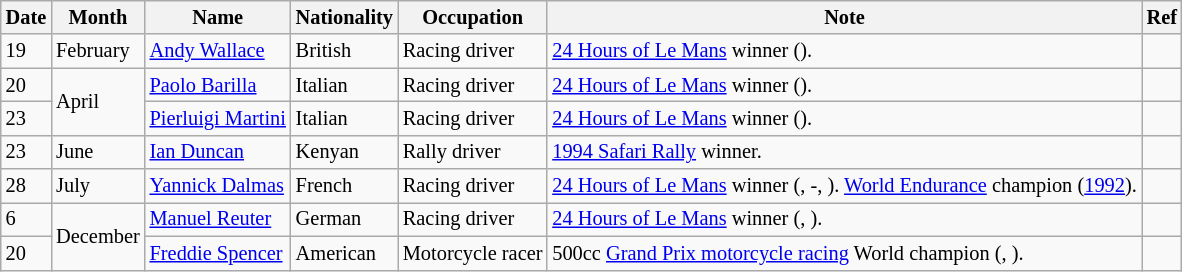<table class="wikitable" style="font-size:85%;">
<tr>
<th>Date</th>
<th>Month</th>
<th>Name</th>
<th>Nationality</th>
<th>Occupation</th>
<th>Note</th>
<th>Ref</th>
</tr>
<tr>
<td>19</td>
<td>February</td>
<td><a href='#'>Andy Wallace</a></td>
<td>British</td>
<td>Racing driver</td>
<td><a href='#'>24 Hours of Le Mans</a> winner ().</td>
<td></td>
</tr>
<tr>
<td>20</td>
<td rowspan=2>April</td>
<td><a href='#'>Paolo Barilla</a></td>
<td>Italian</td>
<td>Racing driver</td>
<td><a href='#'>24 Hours of Le Mans</a> winner ().</td>
<td></td>
</tr>
<tr>
<td>23</td>
<td><a href='#'>Pierluigi Martini</a></td>
<td>Italian</td>
<td>Racing driver</td>
<td><a href='#'>24 Hours of Le Mans</a> winner ().</td>
<td></td>
</tr>
<tr>
<td>23</td>
<td>June</td>
<td><a href='#'>Ian Duncan</a></td>
<td>Kenyan</td>
<td>Rally driver</td>
<td><a href='#'>1994 Safari Rally</a> winner.</td>
<td></td>
</tr>
<tr>
<td>28</td>
<td>July</td>
<td><a href='#'>Yannick Dalmas</a></td>
<td>French</td>
<td>Racing driver</td>
<td><a href='#'>24 Hours of Le Mans</a> winner (, -, ). <a href='#'>World Endurance</a> champion (<a href='#'>1992</a>).</td>
<td></td>
</tr>
<tr>
<td>6</td>
<td rowspan=2>December</td>
<td><a href='#'>Manuel Reuter</a></td>
<td>German</td>
<td>Racing driver</td>
<td><a href='#'>24 Hours of Le Mans</a> winner (, ).</td>
<td></td>
</tr>
<tr>
<td>20</td>
<td><a href='#'>Freddie Spencer</a></td>
<td>American</td>
<td>Motorcycle racer</td>
<td>500cc <a href='#'>Grand Prix motorcycle racing</a> World champion (, ).</td>
<td></td>
</tr>
</table>
